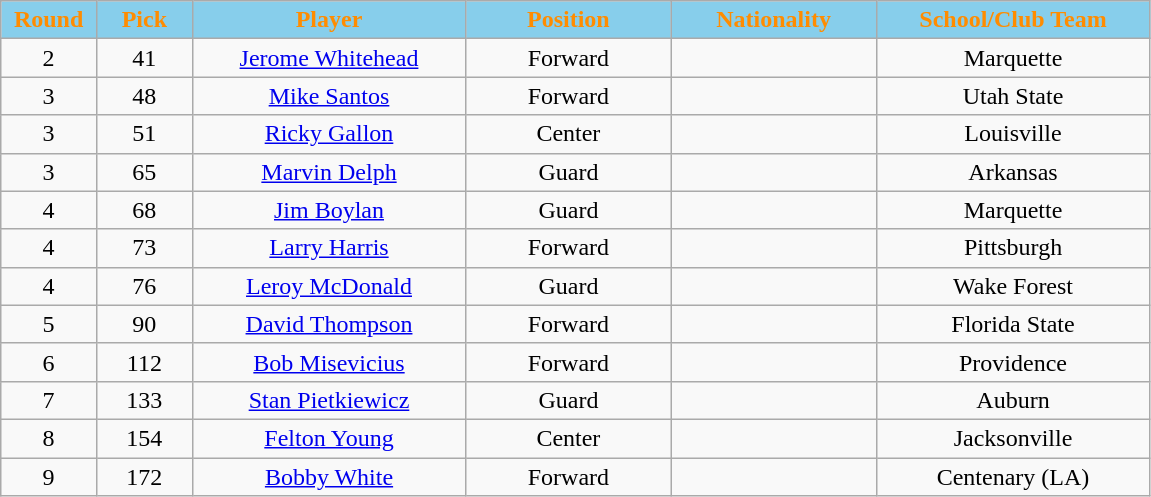<table class="wikitable sortable sortable">
<tr>
<th style="background-color: #87CEEB;  color: #FF8C00" width="7%">Round</th>
<th style="background-color: #87CEEB;  color: #FF8C00" width="7%">Pick</th>
<th style="background-color: #87CEEB;  color: #FF8C00" width="20%">Player</th>
<th style="background-color: #87CEEB;  color: #FF8C00" width="15%">Position</th>
<th style="background-color: #87CEEB;  color: #FF8C00" width="15%">Nationality</th>
<th style="background-color: #87CEEB;  color: #FF8C00" width="20%">School/Club Team</th>
</tr>
<tr style="text-align: center">
<td>2</td>
<td>41</td>
<td><a href='#'>Jerome Whitehead</a></td>
<td>Forward</td>
<td></td>
<td>Marquette</td>
</tr>
<tr style="text-align: center">
<td>3</td>
<td>48</td>
<td><a href='#'>Mike Santos</a></td>
<td>Forward</td>
<td></td>
<td>Utah State</td>
</tr>
<tr style="text-align: center">
<td>3</td>
<td>51</td>
<td><a href='#'>Ricky Gallon</a></td>
<td>Center</td>
<td></td>
<td>Louisville</td>
</tr>
<tr style="text-align: center">
<td>3</td>
<td>65</td>
<td><a href='#'>Marvin Delph</a></td>
<td>Guard</td>
<td></td>
<td>Arkansas</td>
</tr>
<tr style="text-align: center">
<td>4</td>
<td>68</td>
<td><a href='#'>Jim Boylan</a></td>
<td>Guard</td>
<td></td>
<td>Marquette</td>
</tr>
<tr style="text-align: center">
<td>4</td>
<td>73</td>
<td><a href='#'>Larry Harris</a></td>
<td>Forward</td>
<td></td>
<td>Pittsburgh</td>
</tr>
<tr style="text-align: center">
<td>4</td>
<td>76</td>
<td><a href='#'>Leroy McDonald</a></td>
<td>Guard</td>
<td></td>
<td>Wake Forest</td>
</tr>
<tr style="text-align: center">
<td>5</td>
<td>90</td>
<td><a href='#'>David Thompson</a></td>
<td>Forward</td>
<td></td>
<td>Florida State</td>
</tr>
<tr style="text-align: center">
<td>6</td>
<td>112</td>
<td><a href='#'>Bob Misevicius</a></td>
<td>Forward</td>
<td></td>
<td>Providence</td>
</tr>
<tr style="text-align: center">
<td>7</td>
<td>133</td>
<td><a href='#'>Stan Pietkiewicz</a></td>
<td>Guard</td>
<td></td>
<td>Auburn</td>
</tr>
<tr style="text-align: center">
<td>8</td>
<td>154</td>
<td><a href='#'>Felton Young</a></td>
<td>Center</td>
<td></td>
<td>Jacksonville</td>
</tr>
<tr style="text-align: center">
<td>9</td>
<td>172</td>
<td><a href='#'>Bobby White</a></td>
<td>Forward</td>
<td></td>
<td>Centenary (LA)</td>
</tr>
</table>
